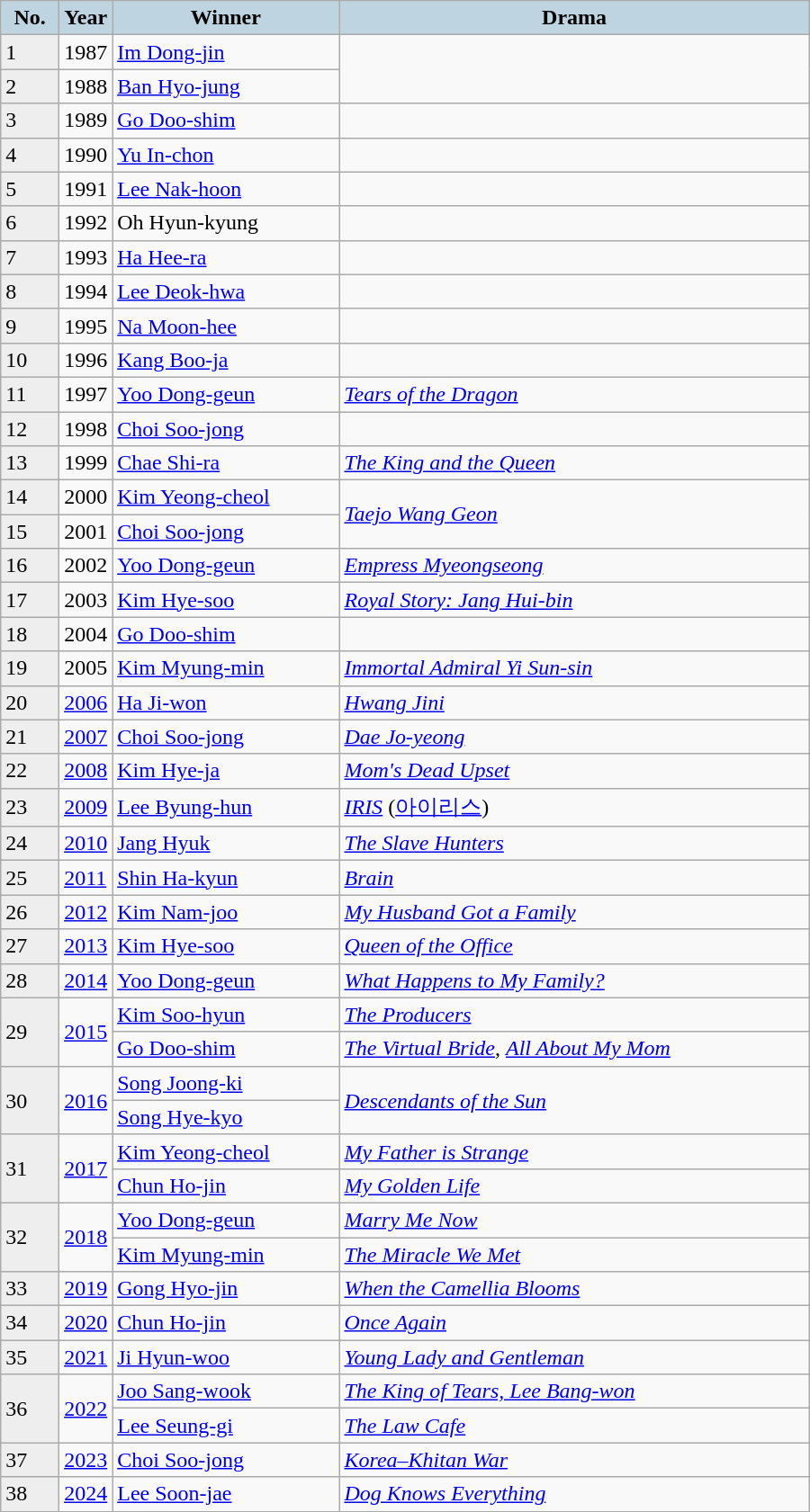<table class="wikitable" style="width:600px">
<tr>
<th style="background:#BED5E1;">No.</th>
<th style="background:#BED5E1;" width="30">Year</th>
<th style="background:#BED5E1;">Winner</th>
<th style="background:#BED5E1;">Drama</th>
</tr>
<tr>
<td style="background:#eeeeee">1</td>
<td>1987</td>
<td><a href='#'>Im Dong-jin</a></td>
<td rowspan="2"><em></em></td>
</tr>
<tr>
<td style="background:#eeeeee">2</td>
<td>1988</td>
<td><a href='#'>Ban Hyo-jung</a></td>
</tr>
<tr>
<td style="background:#eeeeee">3</td>
<td>1989</td>
<td><a href='#'>Go Doo-shim</a></td>
<td><em></em></td>
</tr>
<tr>
<td style="background:#eeeeee">4</td>
<td>1990</td>
<td><a href='#'>Yu In-chon</a></td>
<td><em></em></td>
</tr>
<tr>
<td style="background:#eeeeee">5</td>
<td>1991</td>
<td><a href='#'>Lee Nak-hoon</a></td>
<td><em></em></td>
</tr>
<tr>
<td style="background:#eeeeee">6</td>
<td>1992</td>
<td>Oh Hyun-kyung </td>
<td><em></em></td>
</tr>
<tr>
<td style="background:#eeeeee">7</td>
<td>1993</td>
<td><a href='#'>Ha Hee-ra</a></td>
<td><em></em></td>
</tr>
<tr>
<td style="background:#eeeeee">8</td>
<td>1994</td>
<td><a href='#'>Lee Deok-hwa</a></td>
<td><em></em></td>
</tr>
<tr>
<td style="background:#eeeeee">9</td>
<td>1995</td>
<td><a href='#'>Na Moon-hee</a></td>
<td><em></em></td>
</tr>
<tr>
<td style="background:#eeeeee">10</td>
<td>1996</td>
<td><a href='#'>Kang Boo-ja</a></td>
<td><em></em></td>
</tr>
<tr>
<td style="background:#eeeeee">11</td>
<td>1997</td>
<td><a href='#'>Yoo Dong-geun</a></td>
<td><em><a href='#'>Tears of the Dragon</a></em></td>
</tr>
<tr>
<td style="background:#eeeeee">12</td>
<td>1998</td>
<td><a href='#'>Choi Soo-jong</a></td>
<td><em></em></td>
</tr>
<tr>
<td style="background:#eeeeee">13</td>
<td>1999</td>
<td><a href='#'>Chae Shi-ra</a></td>
<td><em><a href='#'>The King and the Queen</a></em></td>
</tr>
<tr>
<td style="background:#eeeeee">14</td>
<td>2000</td>
<td><a href='#'>Kim Yeong-cheol</a></td>
<td rowspan=2><em><a href='#'>Taejo Wang Geon</a></em></td>
</tr>
<tr>
<td style="background:#eeeeee">15</td>
<td>2001</td>
<td><a href='#'>Choi Soo-jong</a></td>
</tr>
<tr>
<td style="background:#eeeeee">16</td>
<td>2002</td>
<td><a href='#'>Yoo Dong-geun</a></td>
<td><em><a href='#'>Empress Myeongseong</a></em></td>
</tr>
<tr>
<td style="background:#eeeeee">17</td>
<td>2003</td>
<td><a href='#'>Kim Hye-soo</a></td>
<td><em><a href='#'>Royal Story: Jang Hui-bin</a></em></td>
</tr>
<tr>
<td style="background:#eeeeee">18</td>
<td>2004</td>
<td><a href='#'>Go Doo-shim</a></td>
<td><em></em></td>
</tr>
<tr>
<td style="background:#eeeeee">19</td>
<td>2005</td>
<td><a href='#'>Kim Myung-min</a></td>
<td><em><a href='#'>Immortal Admiral Yi Sun-sin</a></em></td>
</tr>
<tr>
<td style="background:#eeeeee">20</td>
<td><a href='#'>2006</a></td>
<td><a href='#'>Ha Ji-won</a></td>
<td><em><a href='#'>Hwang Jini</a></em></td>
</tr>
<tr>
<td style="background:#eeeeee">21</td>
<td><a href='#'>2007</a></td>
<td><a href='#'>Choi Soo-jong</a></td>
<td><em><a href='#'>Dae Jo-yeong</a></em></td>
</tr>
<tr>
<td style="background:#eeeeee">22</td>
<td><a href='#'>2008</a></td>
<td><a href='#'>Kim Hye-ja</a></td>
<td><em><a href='#'>Mom's Dead Upset</a></em></td>
</tr>
<tr>
<td style="background:#eeeeee">23</td>
<td><a href='#'>2009</a></td>
<td><a href='#'>Lee Byung-hun</a></td>
<td><em><a href='#'>IRIS</a></em> (<a href='#'>아이리스</a>)</td>
</tr>
<tr>
<td style="background:#eeeeee">24</td>
<td><a href='#'>2010</a></td>
<td><a href='#'>Jang Hyuk</a></td>
<td><em><a href='#'>The Slave Hunters</a></em></td>
</tr>
<tr>
<td style="background:#eeeeee">25</td>
<td><a href='#'>2011</a></td>
<td><a href='#'>Shin Ha-kyun</a></td>
<td><em><a href='#'>Brain</a></em></td>
</tr>
<tr>
<td style="background:#eeeeee">26</td>
<td><a href='#'>2012</a></td>
<td><a href='#'>Kim Nam-joo</a></td>
<td><em><a href='#'>My Husband Got a Family</a></em></td>
</tr>
<tr>
<td style="background:#eeeeee">27</td>
<td><a href='#'>2013</a></td>
<td><a href='#'>Kim Hye-soo</a></td>
<td><em><a href='#'>Queen of the Office</a></em></td>
</tr>
<tr>
<td style="background:#eeeeee">28</td>
<td><a href='#'>2014</a></td>
<td><a href='#'>Yoo Dong-geun</a></td>
<td><em><a href='#'>What Happens to My Family?</a></em></td>
</tr>
<tr>
<td rowspan=2 style="background:#eeeeee">29</td>
<td rowspan="2"><a href='#'>2015</a></td>
<td><a href='#'>Kim Soo-hyun</a></td>
<td><em><a href='#'>The Producers</a></em></td>
</tr>
<tr>
<td><a href='#'>Go Doo-shim</a></td>
<td><em><a href='#'>The Virtual Bride</a></em>, <em><a href='#'>All About My Mom</a></em></td>
</tr>
<tr>
<td rowspan="2" style="background:#eeeeee">30</td>
<td rowspan="2"><a href='#'>2016</a></td>
<td><a href='#'>Song Joong-ki</a></td>
<td rowspan="2"><em><a href='#'>Descendants of the Sun</a></em></td>
</tr>
<tr>
<td><a href='#'>Song Hye-kyo</a></td>
</tr>
<tr>
<td rowspan="2" style="background:#eeeeee">31</td>
<td rowspan="2"><a href='#'>2017</a></td>
<td><a href='#'>Kim Yeong-cheol</a></td>
<td><em><a href='#'>My Father is Strange</a></em></td>
</tr>
<tr>
<td><a href='#'>Chun Ho-jin</a></td>
<td><em><a href='#'>My Golden Life</a></em></td>
</tr>
<tr>
<td rowspan="2" style="background:#eeeeee">32</td>
<td rowspan="2"><a href='#'>2018</a></td>
<td><a href='#'>Yoo Dong-geun</a></td>
<td><em><a href='#'>Marry Me Now</a></em></td>
</tr>
<tr>
<td><a href='#'>Kim Myung-min</a></td>
<td><em><a href='#'>The Miracle We Met</a></em></td>
</tr>
<tr>
<td style="background:#eeeeee">33</td>
<td><a href='#'>2019</a></td>
<td><a href='#'>Gong Hyo-jin</a></td>
<td><em><a href='#'>When the Camellia Blooms</a></em></td>
</tr>
<tr>
<td style="background:#eeeeee">34</td>
<td><a href='#'>2020</a></td>
<td><a href='#'>Chun Ho-jin</a></td>
<td><em><a href='#'>Once Again</a></em></td>
</tr>
<tr>
<td style="background:#eeeeee">35</td>
<td><a href='#'>2021</a></td>
<td><a href='#'>Ji Hyun-woo</a></td>
<td><em><a href='#'>Young Lady and Gentleman</a></em></td>
</tr>
<tr>
<td style="background:#eeeeee" rowspan="2">36</td>
<td rowspan="2"><a href='#'>2022</a></td>
<td><a href='#'>Joo Sang-wook</a></td>
<td><em><a href='#'>The King of Tears, Lee Bang-won</a></em></td>
</tr>
<tr>
<td><a href='#'>Lee Seung-gi</a></td>
<td><em><a href='#'>The Law Cafe</a></em></td>
</tr>
<tr>
<td style="background:#eeeeee">37</td>
<td><a href='#'>2023</a></td>
<td><a href='#'>Choi Soo-jong</a></td>
<td><em><a href='#'>Korea–Khitan War</a></em></td>
</tr>
<tr>
<td style="background:#eeeeee">38</td>
<td><a href='#'>2024</a></td>
<td><a href='#'>Lee Soon-jae</a></td>
<td><em><a href='#'>Dog Knows Everything</a></em></td>
</tr>
<tr>
</tr>
</table>
